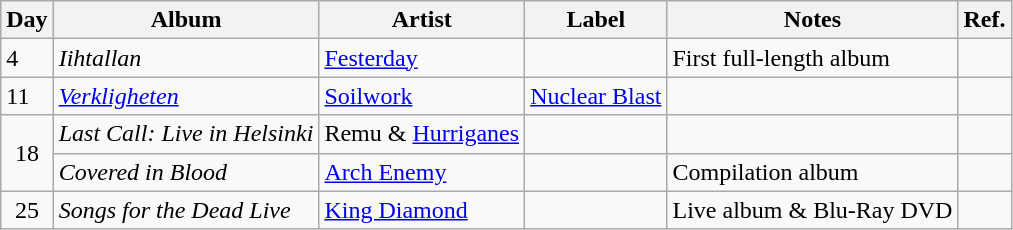<table class="wikitable">
<tr>
<th>Day</th>
<th>Album</th>
<th>Artist</th>
<th>Label</th>
<th>Notes</th>
<th>Ref.</th>
</tr>
<tr>
<td>4</td>
<td><em>Iihtallan</em></td>
<td><a href='#'>Festerday</a></td>
<td></td>
<td>First full-length album</td>
<td></td>
</tr>
<tr>
<td>11</td>
<td><em><a href='#'>Verkligheten</a></em></td>
<td><a href='#'>Soilwork</a></td>
<td><a href='#'>Nuclear Blast</a></td>
<td></td>
<td></td>
</tr>
<tr>
<td rowspan="2" style="text-align:center;">18</td>
<td><em>Last Call: Live in Helsinki</em></td>
<td>Remu & <a href='#'>Hurriganes</a></td>
<td></td>
<td></td>
<td></td>
</tr>
<tr>
<td><em>Covered in Blood</em></td>
<td><a href='#'>Arch Enemy</a></td>
<td></td>
<td>Compilation album</td>
<td style="text-align:center;"></td>
</tr>
<tr>
<td rowspan="1" style="text-align:center;">25</td>
<td><em>Songs for the Dead Live</em></td>
<td><a href='#'>King Diamond</a></td>
<td></td>
<td>Live album & Blu-Ray DVD</td>
<td style="text-align:center;"></td>
</tr>
</table>
